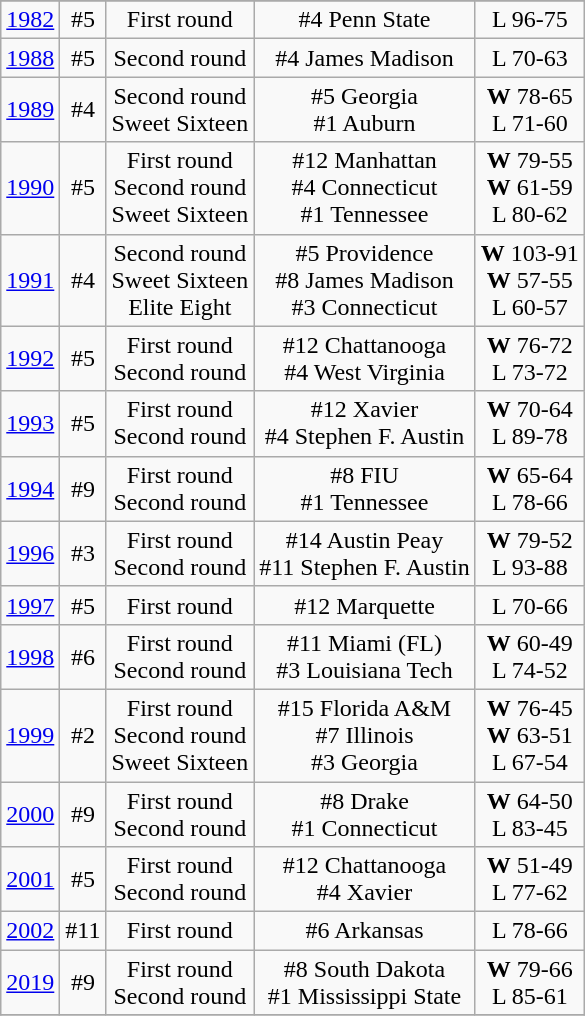<table class="wikitable" style="text-align:center">
<tr>
</tr>
<tr>
<td rowspan=1><a href='#'>1982</a></td>
<td>#5</td>
<td>First round</td>
<td>#4 Penn State</td>
<td>L 96-75</td>
</tr>
<tr style="text-align:center;">
<td rowspan=1><a href='#'>1988</a></td>
<td>#5</td>
<td>Second round</td>
<td>#4 James Madison</td>
<td>L 70-63</td>
</tr>
<tr style="text-align:center;">
<td rowspan=1><a href='#'>1989</a></td>
<td>#4</td>
<td>Second round<br>Sweet Sixteen</td>
<td>#5 Georgia<br>#1 Auburn</td>
<td><strong>W</strong> 78-65<br>L 71-60</td>
</tr>
<tr style="text-align:center;">
<td rowspan=1><a href='#'>1990</a></td>
<td>#5</td>
<td>First round<br>Second round<br>Sweet Sixteen</td>
<td>#12 Manhattan<br>#4 Connecticut<br>#1 Tennessee</td>
<td><strong>W</strong> 79-55<br><strong>W</strong> 61-59<br>L 80-62</td>
</tr>
<tr style="text-align:center;">
<td rowspan=1><a href='#'>1991</a></td>
<td>#4</td>
<td>Second round<br>Sweet Sixteen<br>Elite Eight</td>
<td>#5 Providence<br>#8 James Madison<br>#3 Connecticut</td>
<td><strong>W</strong> 103-91<br><strong>W</strong> 57-55<br>L 60-57</td>
</tr>
<tr style="text-align:center;">
<td rowspan=1><a href='#'>1992</a></td>
<td>#5</td>
<td>First round<br>Second round</td>
<td>#12 Chattanooga<br>#4 West Virginia</td>
<td><strong>W</strong> 76-72<br>L 73-72</td>
</tr>
<tr style="text-align:center;">
<td rowspan=1><a href='#'>1993</a></td>
<td>#5</td>
<td>First round<br>Second round</td>
<td>#12 Xavier<br>#4 Stephen F. Austin</td>
<td><strong>W</strong> 70-64<br>L 89-78</td>
</tr>
<tr style="text-align:center;">
<td rowspan=1><a href='#'>1994</a></td>
<td>#9</td>
<td>First round<br>Second round</td>
<td>#8 FIU<br>#1 Tennessee</td>
<td><strong>W</strong> 65-64<br>L 78-66</td>
</tr>
<tr style="text-align:center;">
<td rowspan=1><a href='#'>1996</a></td>
<td>#3</td>
<td>First round<br>Second round</td>
<td>#14 Austin Peay<br>#11 Stephen F. Austin</td>
<td><strong>W</strong> 79-52<br>L 93-88</td>
</tr>
<tr style="text-align:center;">
<td rowspan=1><a href='#'>1997</a></td>
<td>#5</td>
<td>First round</td>
<td>#12 Marquette</td>
<td>L 70-66</td>
</tr>
<tr style="text-align:center;">
<td rowspan=1><a href='#'>1998</a></td>
<td>#6</td>
<td>First round<br>Second round</td>
<td>#11 Miami (FL) <br>#3 Louisiana Tech</td>
<td><strong>W</strong> 60-49<br>L 74-52</td>
</tr>
<tr style="text-align:center;">
<td rowspan=1><a href='#'>1999</a></td>
<td>#2</td>
<td>First round<br>Second round<br>Sweet Sixteen</td>
<td>#15 Florida A&M <br>#7 Illinois<br>#3 Georgia</td>
<td><strong>W</strong> 76-45<br><strong>W</strong> 63-51<br>L 67-54</td>
</tr>
<tr style="text-align:center;">
<td rowspan=1><a href='#'>2000</a></td>
<td>#9</td>
<td>First round<br>Second round</td>
<td>#8 Drake <br>#1 Connecticut</td>
<td><strong>W</strong> 64-50<br>L 83-45</td>
</tr>
<tr style="text-align:center;">
<td rowspan=1><a href='#'>2001</a></td>
<td>#5</td>
<td>First round<br>Second round</td>
<td>#12 Chattanooga<br>#4 Xavier</td>
<td><strong>W</strong> 51-49<br> L 77-62</td>
</tr>
<tr style="text-align:center;">
<td rowspan=1><a href='#'>2002</a></td>
<td>#11</td>
<td>First round</td>
<td>#6 Arkansas</td>
<td>L 78-66</td>
</tr>
<tr style="text-align:center;">
<td rowspan=1><a href='#'>2019</a></td>
<td>#9</td>
<td>First round<br>Second round</td>
<td>#8 South Dakota <br>#1 Mississippi State</td>
<td><strong>W</strong> 79-66<br>L 85-61</td>
</tr>
<tr style="text-align:center;">
</tr>
</table>
